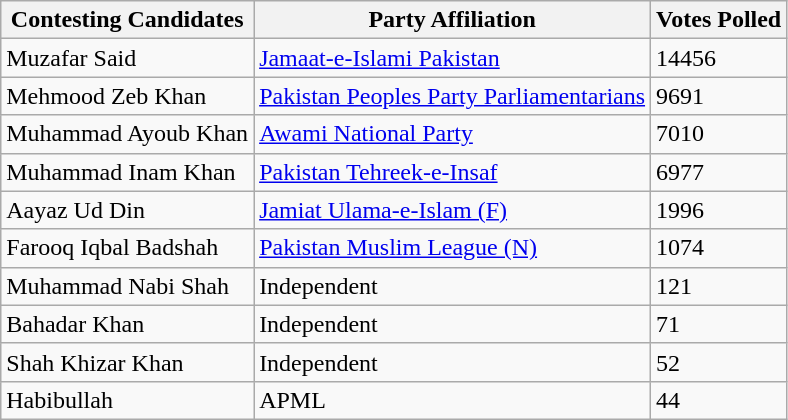<table class="wikitable sortable">
<tr>
<th>Contesting Candidates</th>
<th>Party Affiliation</th>
<th>Votes Polled</th>
</tr>
<tr>
<td>Muzafar Said</td>
<td><a href='#'>Jamaat-e-Islami Pakistan</a></td>
<td>14456</td>
</tr>
<tr>
<td>Mehmood Zeb Khan</td>
<td><a href='#'>Pakistan Peoples Party Parliamentarians</a></td>
<td>9691</td>
</tr>
<tr>
<td>Muhammad Ayoub Khan</td>
<td><a href='#'>Awami National Party</a></td>
<td>7010</td>
</tr>
<tr>
<td>Muhammad Inam Khan</td>
<td><a href='#'>Pakistan Tehreek-e-Insaf</a></td>
<td>6977</td>
</tr>
<tr>
<td>Aayaz Ud Din</td>
<td><a href='#'>Jamiat Ulama-e-Islam (F)</a></td>
<td>1996</td>
</tr>
<tr>
<td>Farooq Iqbal Badshah</td>
<td><a href='#'>Pakistan Muslim League (N)</a></td>
<td>1074</td>
</tr>
<tr>
<td>Muhammad Nabi Shah</td>
<td>Independent</td>
<td>121</td>
</tr>
<tr>
<td>Bahadar Khan</td>
<td>Independent</td>
<td>71</td>
</tr>
<tr>
<td>Shah Khizar Khan</td>
<td>Independent</td>
<td>52</td>
</tr>
<tr>
<td>Habibullah</td>
<td>APML</td>
<td>44</td>
</tr>
</table>
